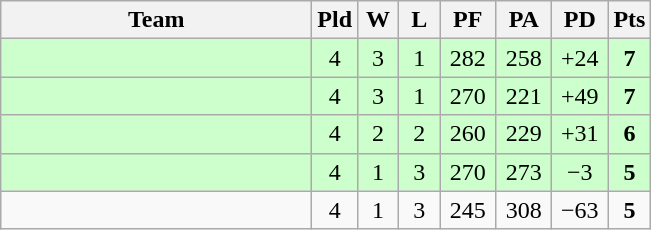<table class="wikitable" style="text-align:center;">
<tr>
<th width=200>Team</th>
<th width=20>Pld</th>
<th width=20>W</th>
<th width=20>L</th>
<th width=30>PF</th>
<th width=30>PA</th>
<th width=30>PD</th>
<th width=20>Pts</th>
</tr>
<tr bgcolor=ccffcc>
<td align=left></td>
<td>4</td>
<td>3</td>
<td>1</td>
<td>282</td>
<td>258</td>
<td>+24</td>
<td><strong>7</strong></td>
</tr>
<tr bgcolor=ccffcc>
<td align=left></td>
<td>4</td>
<td>3</td>
<td>1</td>
<td>270</td>
<td>221</td>
<td>+49</td>
<td><strong>7</strong></td>
</tr>
<tr bgcolor=ccffcc>
<td align=left></td>
<td>4</td>
<td>2</td>
<td>2</td>
<td>260</td>
<td>229</td>
<td>+31</td>
<td><strong>6</strong></td>
</tr>
<tr bgcolor=ccffcc>
<td align=left></td>
<td>4</td>
<td>1</td>
<td>3</td>
<td>270</td>
<td>273</td>
<td>−3</td>
<td><strong>5</strong></td>
</tr>
<tr>
<td align=left></td>
<td>4</td>
<td>1</td>
<td>3</td>
<td>245</td>
<td>308</td>
<td>−63</td>
<td><strong>5</strong></td>
</tr>
</table>
